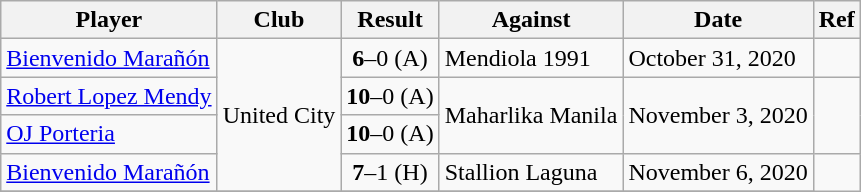<table class="wikitable sortable">
<tr>
<th>Player</th>
<th>Club</th>
<th>Result</th>
<th>Against</th>
<th>Date</th>
<th>Ref</th>
</tr>
<tr>
<td> <a href='#'>Bienvenido Marañón</a></td>
<td rowspan="4">United City</td>
<td align="center"><strong>6</strong>–0 (A)</td>
<td>Mendiola 1991</td>
<td>October 31, 2020</td>
<td></td>
</tr>
<tr>
<td> <a href='#'>Robert Lopez Mendy</a></td>
<td align="center"><strong>10</strong>–0 (A)</td>
<td rowspan="2">Maharlika Manila</td>
<td rowspan="2">November 3, 2020</td>
<td rowspan="2"></td>
</tr>
<tr>
<td> <a href='#'>OJ Porteria</a></td>
<td align="center"><strong>10</strong>–0 (A)</td>
</tr>
<tr>
<td> <a href='#'>Bienvenido Marañón</a></td>
<td align="center"><strong>7</strong>–1 (H)</td>
<td>Stallion Laguna</td>
<td>November 6, 2020</td>
</tr>
<tr>
</tr>
</table>
